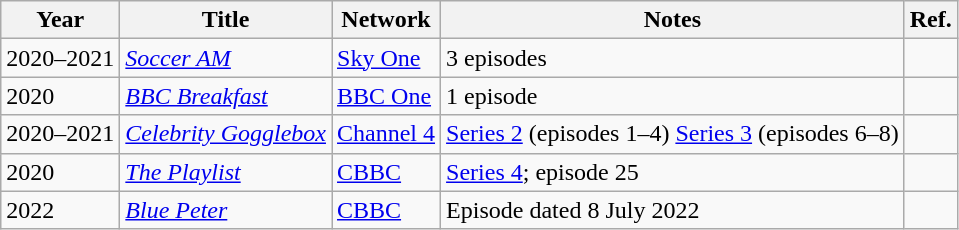<table class="wikitable">
<tr>
<th>Year</th>
<th>Title</th>
<th>Network</th>
<th>Notes</th>
<th>Ref.</th>
</tr>
<tr>
<td>2020–2021</td>
<td><em><a href='#'>Soccer AM</a></em></td>
<td><a href='#'>Sky One</a></td>
<td>3 episodes</td>
<td></td>
</tr>
<tr>
<td>2020</td>
<td><em><a href='#'>BBC Breakfast</a></em></td>
<td><a href='#'>BBC One</a></td>
<td>1 episode</td>
<td></td>
</tr>
<tr>
<td>2020–2021</td>
<td><a href='#'><em>Celebrity Gogglebox</em></a></td>
<td><a href='#'>Channel 4</a></td>
<td><a href='#'>Series 2</a> (episodes 1–4) <a href='#'>Series 3</a> (episodes 6–8)</td>
<td></td>
</tr>
<tr>
<td>2020</td>
<td><em><a href='#'>The Playlist</a></em></td>
<td><a href='#'>CBBC</a></td>
<td><a href='#'>Series 4</a>; episode 25</td>
<td></td>
</tr>
<tr>
<td>2022</td>
<td><em><a href='#'>Blue Peter</a></em></td>
<td><a href='#'>CBBC</a></td>
<td>Episode dated 8 July 2022</td>
<td></td>
</tr>
</table>
